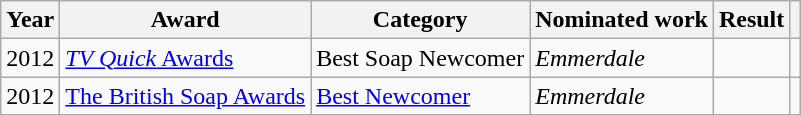<table class="wikitable">
<tr>
<th>Year</th>
<th>Award</th>
<th>Category</th>
<th>Nominated work</th>
<th>Result</th>
<th></th>
</tr>
<tr>
<td>2012</td>
<td><a href='#'><em>TV Quick</em> Awards</a></td>
<td>Best Soap Newcomer</td>
<td><em>Emmerdale</em></td>
<td></td>
<td align="center"></td>
</tr>
<tr>
<td>2012</td>
<td><a href='#'>The British Soap Awards</a></td>
<td><a href='#'>Best Newcomer</a></td>
<td><em>Emmerdale</em></td>
<td></td>
<td align="center"></td>
</tr>
</table>
